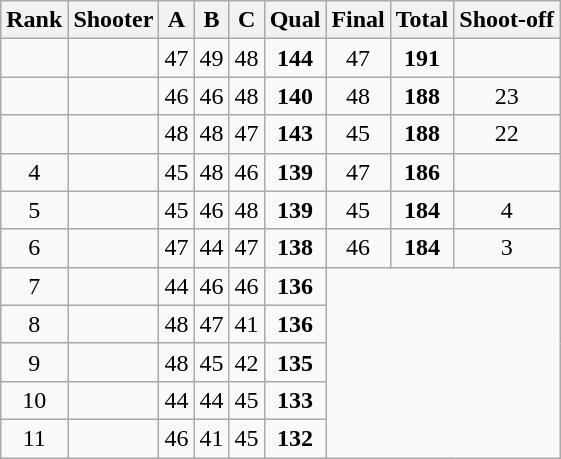<table class="wikitable sortable" style="text-align: center">
<tr>
<th>Rank</th>
<th>Shooter</th>
<th>A</th>
<th>B</th>
<th>C</th>
<th>Qual</th>
<th>Final</th>
<th>Total</th>
<th>Shoot-off</th>
</tr>
<tr>
<td></td>
<td align=left></td>
<td>47</td>
<td>49</td>
<td>48</td>
<td><strong>144</strong></td>
<td>47</td>
<td><strong>191</strong></td>
<td></td>
</tr>
<tr>
<td></td>
<td align=left></td>
<td>46</td>
<td>46</td>
<td>48</td>
<td><strong>140</strong></td>
<td>48</td>
<td><strong>188</strong></td>
<td>23</td>
</tr>
<tr>
<td></td>
<td align=left></td>
<td>48</td>
<td>48</td>
<td>47</td>
<td><strong>143</strong></td>
<td>45</td>
<td><strong>188</strong></td>
<td>22</td>
</tr>
<tr>
<td>4</td>
<td align=left></td>
<td>45</td>
<td>48</td>
<td>46</td>
<td><strong>139</strong></td>
<td>47</td>
<td><strong>186</strong></td>
<td></td>
</tr>
<tr>
<td>5</td>
<td align=left></td>
<td>45</td>
<td>46</td>
<td>48</td>
<td><strong>139</strong></td>
<td>45</td>
<td><strong>184</strong></td>
<td>4</td>
</tr>
<tr>
<td>6</td>
<td align=left></td>
<td>47</td>
<td>44</td>
<td>47</td>
<td><strong>138</strong></td>
<td>46</td>
<td><strong>184</strong></td>
<td>3</td>
</tr>
<tr>
<td>7</td>
<td align=left></td>
<td>44</td>
<td>46</td>
<td>46</td>
<td><strong>136</strong></td>
</tr>
<tr>
<td>8</td>
<td align=left></td>
<td>48</td>
<td>47</td>
<td>41</td>
<td><strong>136</strong></td>
</tr>
<tr>
<td>9</td>
<td align=left></td>
<td>48</td>
<td>45</td>
<td>42</td>
<td><strong>135</strong></td>
</tr>
<tr>
<td>10</td>
<td align=left></td>
<td>44</td>
<td>44</td>
<td>45</td>
<td><strong>133</strong></td>
</tr>
<tr>
<td>11</td>
<td align=left></td>
<td>46</td>
<td>41</td>
<td>45</td>
<td><strong>132</strong></td>
</tr>
</table>
